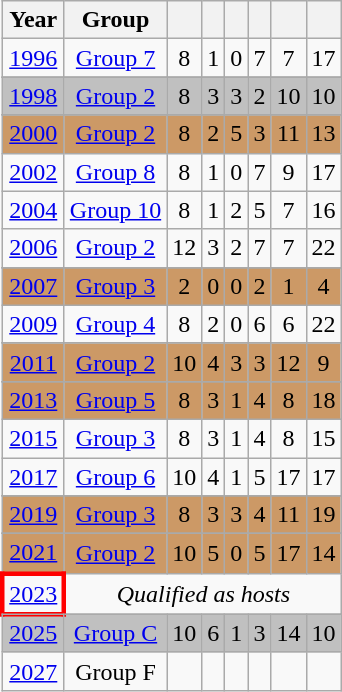<table class="wikitable" style="text-align: center;">
<tr>
<th>Year</th>
<th>Group</th>
<th></th>
<th></th>
<th></th>
<th></th>
<th></th>
<th></th>
</tr>
<tr>
<td> <a href='#'>1996</a></td>
<td><a href='#'>Group 7</a></td>
<td>8</td>
<td>1</td>
<td>0</td>
<td>7</td>
<td>7</td>
<td>17</td>
</tr>
<tr>
</tr>
<tr bgcolor=silver>
<td> <a href='#'>1998</a></td>
<td><a href='#'>Group 2</a></td>
<td>8</td>
<td>3</td>
<td>3</td>
<td>2</td>
<td>10</td>
<td>10</td>
</tr>
<tr>
</tr>
<tr bgcolor="#cc9966">
<td> <a href='#'>2000</a></td>
<td><a href='#'>Group 2</a></td>
<td>8</td>
<td>2</td>
<td>5</td>
<td>3</td>
<td>11</td>
<td>13</td>
</tr>
<tr>
<td> <a href='#'>2002</a></td>
<td><a href='#'>Group 8</a></td>
<td>8</td>
<td>1</td>
<td>0</td>
<td>7</td>
<td>9</td>
<td>17</td>
</tr>
<tr>
<td> <a href='#'>2004</a></td>
<td><a href='#'>Group 10</a></td>
<td>8</td>
<td>1</td>
<td>2</td>
<td>5</td>
<td>7</td>
<td>16</td>
</tr>
<tr>
<td> <a href='#'>2006</a></td>
<td><a href='#'>Group 2</a></td>
<td>12</td>
<td>3</td>
<td>2</td>
<td>7</td>
<td>7</td>
<td>22</td>
</tr>
<tr>
</tr>
<tr bgcolor="#cc9966">
<td> <a href='#'>2007</a></td>
<td><a href='#'>Group 3</a></td>
<td>2</td>
<td>0</td>
<td>0</td>
<td>2</td>
<td>1</td>
<td>4</td>
</tr>
<tr>
<td> <a href='#'>2009</a></td>
<td><a href='#'>Group 4</a></td>
<td>8</td>
<td>2</td>
<td>0</td>
<td>6</td>
<td>6</td>
<td>22</td>
</tr>
<tr>
</tr>
<tr bgcolor="#cc9966">
<td> <a href='#'>2011</a></td>
<td><a href='#'>Group 2</a></td>
<td>10</td>
<td>4</td>
<td>3</td>
<td>3</td>
<td>12</td>
<td>9</td>
</tr>
<tr>
</tr>
<tr bgcolor="#cc9966">
<td> <a href='#'>2013</a></td>
<td><a href='#'>Group 5</a></td>
<td>8</td>
<td>3</td>
<td>1</td>
<td>4</td>
<td>8</td>
<td>18</td>
</tr>
<tr>
<td> <a href='#'>2015</a></td>
<td><a href='#'>Group 3</a></td>
<td>8</td>
<td>3</td>
<td>1</td>
<td>4</td>
<td>8</td>
<td>15</td>
</tr>
<tr>
<td> <a href='#'>2017</a></td>
<td><a href='#'>Group 6</a></td>
<td>10</td>
<td>4</td>
<td>1</td>
<td>5</td>
<td>17</td>
<td>17</td>
</tr>
<tr>
</tr>
<tr bgcolor="#cc9966">
<td>  <a href='#'>2019</a></td>
<td><a href='#'>Group 3</a></td>
<td>8</td>
<td>3</td>
<td>3</td>
<td>4</td>
<td>11</td>
<td>19</td>
</tr>
<tr>
</tr>
<tr bgcolor="#cc9966">
<td>  <a href='#'>2021</a></td>
<td><a href='#'>Group 2</a></td>
<td>10</td>
<td>5</td>
<td>0</td>
<td>5</td>
<td>17</td>
<td>14</td>
</tr>
<tr>
<td style="border: 3px solid red">  <a href='#'>2023</a></td>
<td colspan=8><em>Qualified as hosts</em></td>
</tr>
<tr>
</tr>
<tr bgcolor=silver>
<td> <a href='#'>2025</a></td>
<td><a href='#'>Group C</a></td>
<td>10</td>
<td>6</td>
<td>1</td>
<td>3</td>
<td>14</td>
<td>10</td>
</tr>
<tr>
<td> <a href='#'>2027</a></td>
<td>Group F</td>
<td></td>
<td></td>
<td></td>
<td></td>
<td></td>
</tr>
</table>
